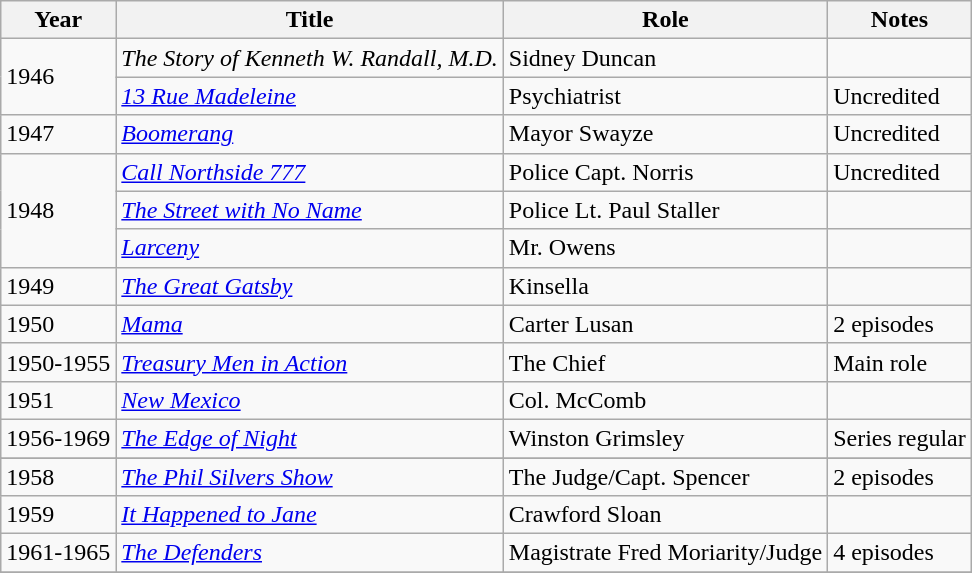<table class="wikitable">
<tr>
<th>Year</th>
<th>Title</th>
<th>Role</th>
<th>Notes</th>
</tr>
<tr>
<td rowspan=2>1946</td>
<td><em>The Story of Kenneth W. Randall, M.D.</em></td>
<td>Sidney Duncan</td>
<td></td>
</tr>
<tr>
<td><em><a href='#'>13 Rue Madeleine</a></em></td>
<td>Psychiatrist</td>
<td>Uncredited</td>
</tr>
<tr>
<td>1947</td>
<td><em><a href='#'>Boomerang</a></em></td>
<td>Mayor Swayze</td>
<td>Uncredited</td>
</tr>
<tr>
<td rowspan=3>1948</td>
<td><em><a href='#'>Call Northside 777</a></em></td>
<td>Police Capt. Norris</td>
<td>Uncredited</td>
</tr>
<tr>
<td><em><a href='#'>The Street with No Name</a></em></td>
<td>Police Lt. Paul Staller</td>
<td></td>
</tr>
<tr>
<td><em><a href='#'>Larceny</a></em></td>
<td>Mr. Owens</td>
<td></td>
</tr>
<tr>
<td>1949</td>
<td><em><a href='#'>The Great Gatsby</a></em></td>
<td>Kinsella</td>
<td></td>
</tr>
<tr>
<td>1950</td>
<td><em><a href='#'>Mama</a></em></td>
<td>Carter Lusan</td>
<td>2 episodes</td>
</tr>
<tr>
<td>1950-1955</td>
<td><em><a href='#'>Treasury Men in Action</a></em></td>
<td>The Chief</td>
<td>Main role</td>
</tr>
<tr>
<td>1951</td>
<td><em><a href='#'>New Mexico</a></em></td>
<td>Col. McComb</td>
</tr>
<tr>
<td>1956-1969</td>
<td><em><a href='#'>The Edge of Night</a></em></td>
<td>Winston Grimsley</td>
<td>Series regular</td>
</tr>
<tr>
</tr>
<tr>
<td>1958</td>
<td><em><a href='#'>The Phil Silvers Show</a></em></td>
<td>The Judge/Capt. Spencer</td>
<td>2 episodes</td>
</tr>
<tr>
<td>1959</td>
<td><em><a href='#'>It Happened to Jane</a></em></td>
<td>Crawford Sloan</td>
<td></td>
</tr>
<tr>
<td>1961-1965</td>
<td><em><a href='#'>The Defenders</a></em></td>
<td>Magistrate Fred Moriarity/Judge</td>
<td>4 episodes</td>
</tr>
<tr>
</tr>
</table>
